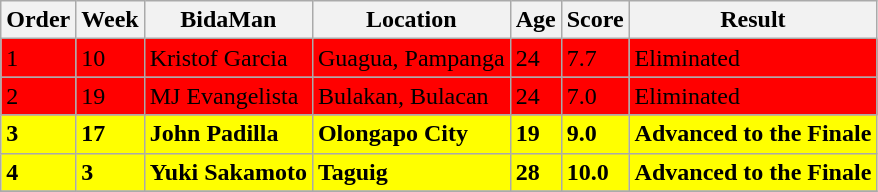<table class="wikitable sortable">
<tr>
<th>Order</th>
<th>Week</th>
<th>BidaMan</th>
<th>Location</th>
<th>Age</th>
<th>Score</th>
<th>Result</th>
</tr>
<tr>
<td style=background-color:#FF0000>1</td>
<td style=background-color:#FF0000>10</td>
<td style=background-color:#FF0000>Kristof Garcia</td>
<td style=background-color:#FF0000>Guagua, Pampanga</td>
<td style=background-color:#FF0000>24</td>
<td style=background-color:#FF0000>7.7</td>
<td style=background-color:#FF0000>Eliminated</td>
</tr>
<tr>
<td style=background-color:#FF0000>2</td>
<td style=background-color:#FF0000>19</td>
<td style=background-color:#FF0000>MJ Evangelista</td>
<td style=background-color:#FF0000>Bulakan, Bulacan</td>
<td style=background-color:#FF0000>24</td>
<td style=background-color:#FF0000>7.0</td>
<td style=background-color:#FF0000>Eliminated</td>
</tr>
<tr>
<td style="background-color:#FFFF00"><strong>3</strong></td>
<td style="background-color:#FFFF00"><strong>17</strong></td>
<td style="background-color:#FFFF00"><strong>John Padilla</strong></td>
<td style="background-color:#FFFF00"><strong>Olongapo City</strong></td>
<td style="background-color:#FFFF00"><strong>19</strong></td>
<td style="background-color:#FFFF00"><strong>9.0</strong></td>
<td style="background-color:#FFFF00"><strong>Advanced to the Finale</strong></td>
</tr>
<tr>
<td style="background-color:#FFFF00"><strong>4</strong></td>
<td style="background-color:#FFFF00"><strong>3</strong></td>
<td style="background-color:#FFFF00"><strong>Yuki Sakamoto</strong></td>
<td style="background-color:#FFFF00"><strong>Taguig</strong></td>
<td style="background-color:#FFFF00"><strong>28</strong></td>
<td style="background-color:#FFFF00"><strong>10.0</strong></td>
<td style="background-color:#FFFF00"><strong>Advanced to the Finale</strong></td>
</tr>
<tr>
</tr>
</table>
